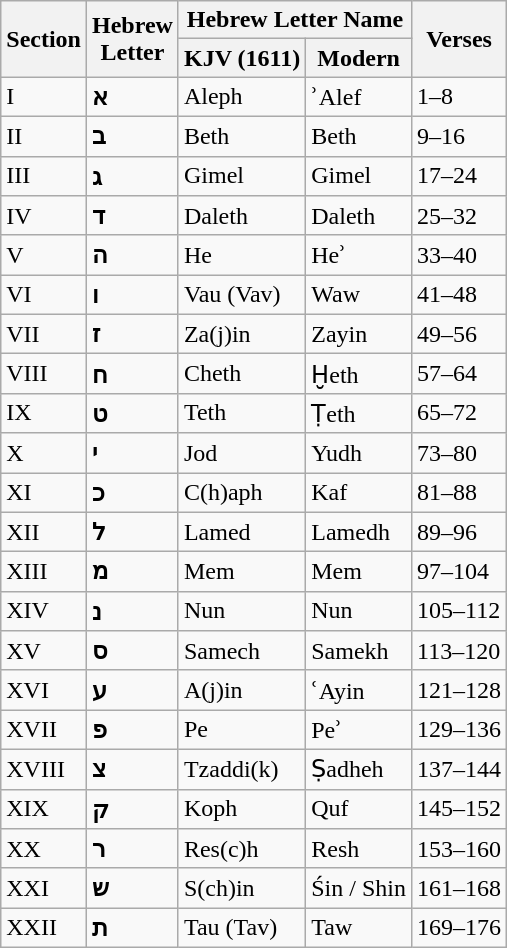<table class="wikitable mw-collapsible">
<tr>
<th rowspan="2"><strong>Section</strong></th>
<th rowspan="2"><strong>Hebrew</strong><br><strong>Letter</strong></th>
<th colspan="2"><strong>Hebrew Letter Name</strong></th>
<th rowspan="2"><strong>Verses</strong></th>
</tr>
<tr>
<th><strong>KJV (1611)</strong></th>
<th><strong>Modern</strong></th>
</tr>
<tr>
<td>I</td>
<td><strong>א</strong></td>
<td>Aleph</td>
<td>ʾAlef</td>
<td>1–8</td>
</tr>
<tr>
<td>II</td>
<td><strong>ב</strong></td>
<td>Beth</td>
<td>Beth</td>
<td>9–16</td>
</tr>
<tr>
<td>III</td>
<td><strong>ג</strong></td>
<td>Gimel</td>
<td>Gimel</td>
<td>17–24</td>
</tr>
<tr>
<td>IV</td>
<td><strong>ד</strong></td>
<td>Daleth</td>
<td>Daleth</td>
<td>25–32</td>
</tr>
<tr>
<td>V</td>
<td><strong>ה</strong></td>
<td>He</td>
<td>Heʾ</td>
<td>33–40</td>
</tr>
<tr>
<td>VI</td>
<td><strong>ו</strong></td>
<td>Vau (Vav)</td>
<td>Waw</td>
<td>41–48</td>
</tr>
<tr>
<td>VII</td>
<td><strong>ז</strong></td>
<td>Za(j)in</td>
<td>Zayin</td>
<td>49–56</td>
</tr>
<tr>
<td>VIII</td>
<td><strong>ח</strong></td>
<td>Cheth</td>
<td>Ḫeth</td>
<td>57–64</td>
</tr>
<tr>
<td>IX</td>
<td><strong>ט</strong></td>
<td>Teth</td>
<td>Ṭeth</td>
<td>65–72</td>
</tr>
<tr>
<td>X</td>
<td><strong>י</strong></td>
<td>Jod</td>
<td>Yudh</td>
<td>73–80</td>
</tr>
<tr>
<td>XI</td>
<td><strong>כ</strong></td>
<td>C(h)aph</td>
<td>Kaf</td>
<td>81–88</td>
</tr>
<tr>
<td>XII</td>
<td><strong>ל</strong></td>
<td>Lamed</td>
<td>Lamedh</td>
<td>89–96</td>
</tr>
<tr>
<td>XIII</td>
<td><strong>מ</strong></td>
<td>Mem</td>
<td>Mem</td>
<td>97–104</td>
</tr>
<tr>
<td>XIV</td>
<td><strong>נ</strong></td>
<td>Nun</td>
<td>Nun</td>
<td>105–112</td>
</tr>
<tr>
<td>XV</td>
<td><strong>ס</strong></td>
<td>Samech</td>
<td>Samekh</td>
<td>113–120</td>
</tr>
<tr>
<td>XVI</td>
<td><strong>ע</strong></td>
<td>A(j)in</td>
<td>ʿAyin</td>
<td>121–128</td>
</tr>
<tr>
<td>XVII</td>
<td><strong>פ</strong></td>
<td>Pe</td>
<td>Peʾ</td>
<td>129–136</td>
</tr>
<tr>
<td>XVIII</td>
<td><strong>צ</strong></td>
<td>Tzaddi(k)</td>
<td>Ṣadheh</td>
<td>137–144</td>
</tr>
<tr>
<td>XIX</td>
<td><strong>ק</strong></td>
<td>Koph</td>
<td>Quf</td>
<td>145–152</td>
</tr>
<tr>
<td>XX</td>
<td><strong>ר</strong></td>
<td>Res(c)h</td>
<td>Resh</td>
<td>153–160</td>
</tr>
<tr>
<td>XXI</td>
<td><strong>ש</strong></td>
<td>S(ch)in</td>
<td>Śin / Shin</td>
<td>161–168</td>
</tr>
<tr>
<td>XXII</td>
<td><strong>ת</strong></td>
<td>Tau (Tav)</td>
<td>Taw</td>
<td>169–176</td>
</tr>
</table>
